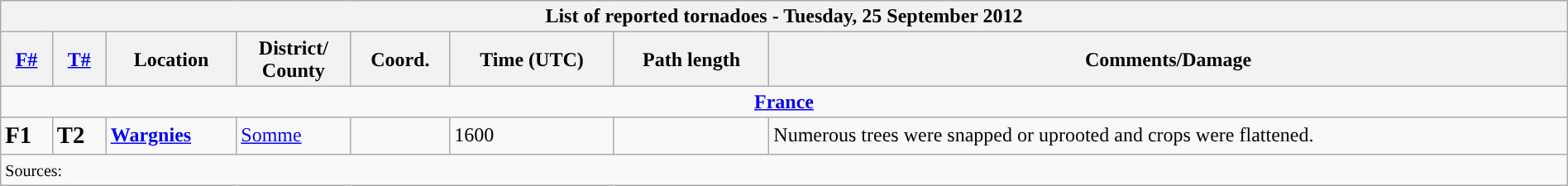<table class="wikitable collapsible" width="100%">
<tr>
<th colspan="8">List of reported tornadoes - Tuesday, 25 September 2012</th>
</tr>
<tr>
<th><a href='#'>F#</a></th>
<th><a href='#'>T#</a></th>
<th>Location</th>
<th>District/<br>County</th>
<th>Coord.</th>
<th>Time (UTC)</th>
<th>Path length</th>
<th>Comments/Damage</th>
</tr>
<tr>
<td colspan="8" align=center><strong><a href='#'>France</a></strong></td>
</tr>
<tr>
<td><big><strong>F1</strong></big></td>
<td><big><strong>T2</strong></big></td>
<td><strong><a href='#'>Wargnies</a></strong></td>
<td><a href='#'>Somme</a></td>
<td></td>
<td>1600</td>
<td></td>
<td>Numerous trees were snapped or uprooted and crops were flattened.</td>
</tr>
<tr>
<td colspan="8"><small>Sources:  </small></td>
</tr>
</table>
